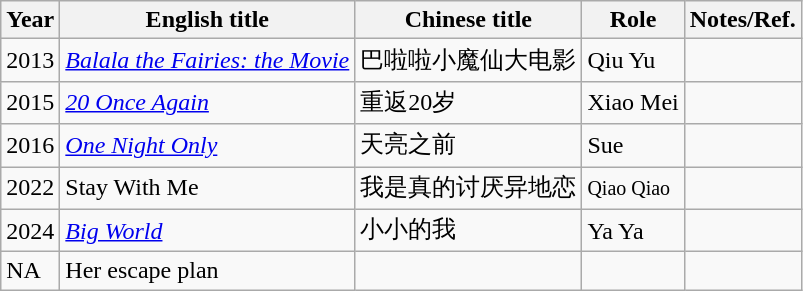<table class="wikitable sortable">
<tr>
<th>Year</th>
<th>English title</th>
<th>Chinese title</th>
<th>Role</th>
<th class="unsortable">Notes/Ref.</th>
</tr>
<tr>
<td>2013</td>
<td><em><a href='#'>Balala the Fairies: the Movie</a></em></td>
<td>巴啦啦小魔仙大电影</td>
<td>Qiu Yu</td>
<td></td>
</tr>
<tr>
<td>2015</td>
<td><em><a href='#'>20 Once Again</a></em></td>
<td>重返20岁</td>
<td>Xiao Mei</td>
<td></td>
</tr>
<tr>
<td>2016</td>
<td><em><a href='#'>One Night Only</a></em></td>
<td>天亮之前</td>
<td>Sue</td>
<td></td>
</tr>
<tr>
<td>2022</td>
<td>Stay With Me</td>
<td>我是真的讨厌异地恋</td>
<td><small>Qiao Qiao</small></td>
<td></td>
</tr>
<tr>
<td>2024</td>
<td><em><a href='#'>Big World</a></em></td>
<td>小小的我</td>
<td>Ya Ya</td>
<td></td>
</tr>
<tr>
<td>NA</td>
<td>Her escape plan</td>
<td></td>
<td></td>
<td></td>
</tr>
</table>
